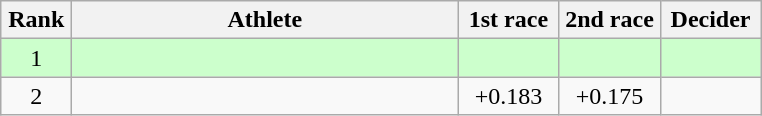<table class=wikitable style="text-align:center">
<tr>
<th width=40>Rank</th>
<th width=250>Athlete</th>
<th width=60>1st race</th>
<th width=60>2nd race</th>
<th width=60>Decider</th>
</tr>
<tr bgcolor="ccffcc">
<td>1</td>
<td align=left></td>
<td></td>
<td></td>
<td></td>
</tr>
<tr>
<td>2</td>
<td align=left></td>
<td>+0.183</td>
<td>+0.175</td>
<td></td>
</tr>
</table>
